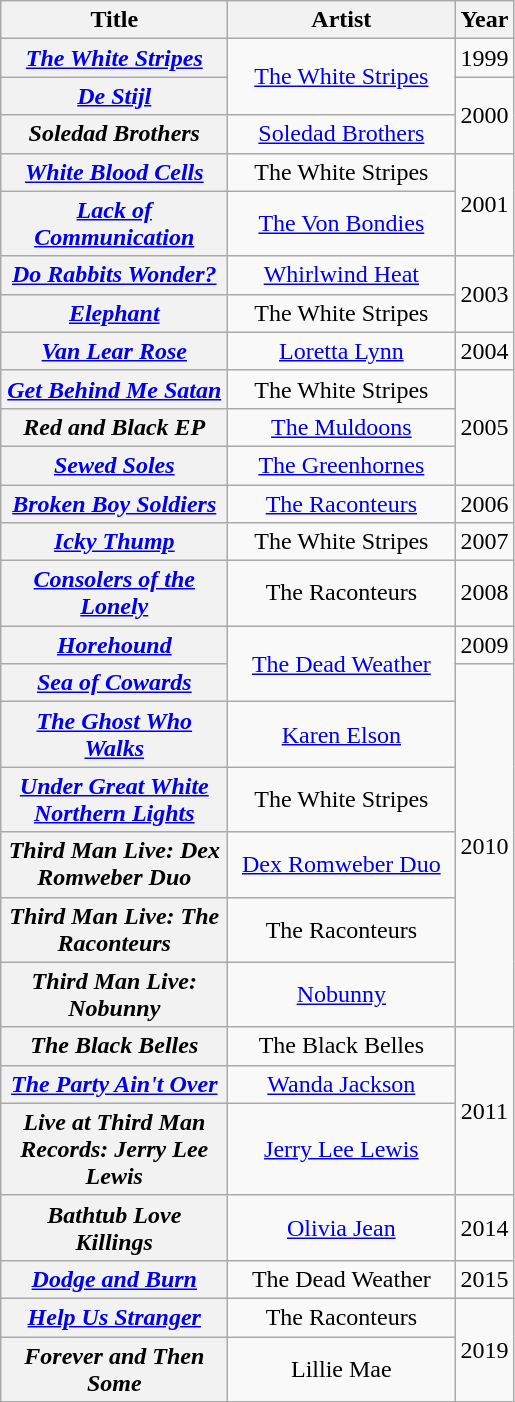<table class="wikitable plainrowheaders" style="text-align:center;">
<tr>
<th scope="col" style="width:9em;">Title</th>
<th scope="col" style="width:9em;">Artist</th>
<th scope="col" style="width:1em;">Year</th>
</tr>
<tr>
<th scope="row"><em><a href='#'>The White Stripes</a></em></th>
<td rowspan="2"><a href='#'>The White Stripes</a></td>
<td>1999</td>
</tr>
<tr>
<th scope="row"><em><a href='#'>De Stijl</a></em></th>
<td rowspan="2">2000</td>
</tr>
<tr>
<th scope="row"><em>Soledad Brothers</em></th>
<td><a href='#'>Soledad Brothers</a></td>
</tr>
<tr>
<th scope="row"><em><a href='#'>White Blood Cells</a></em></th>
<td>The White Stripes</td>
<td rowspan="2">2001</td>
</tr>
<tr>
<th scope="row"><em><a href='#'>Lack of Communication</a></em></th>
<td><a href='#'>The Von Bondies</a></td>
</tr>
<tr>
<th scope="row"><em><a href='#'>Do Rabbits Wonder?</a></em></th>
<td><a href='#'>Whirlwind Heat</a></td>
<td rowspan="2">2003</td>
</tr>
<tr>
<th scope="row"><em><a href='#'>Elephant</a></em></th>
<td>The White Stripes</td>
</tr>
<tr>
<th scope="row"><em><a href='#'>Van Lear Rose</a></em></th>
<td><a href='#'>Loretta Lynn</a></td>
<td>2004</td>
</tr>
<tr>
<th scope="row"><em><a href='#'>Get Behind Me Satan</a></em></th>
<td>The White Stripes</td>
<td rowspan="3">2005</td>
</tr>
<tr>
<th scope="row"><em>Red and Black EP</em></th>
<td><a href='#'>The Muldoons</a></td>
</tr>
<tr>
<th scope="row"><em><a href='#'>Sewed Soles</a></em></th>
<td><a href='#'>The Greenhornes</a></td>
</tr>
<tr>
<th scope="row"><em><a href='#'>Broken Boy Soldiers</a></em></th>
<td><a href='#'>The Raconteurs</a></td>
<td>2006</td>
</tr>
<tr>
<th scope="row"><em><a href='#'>Icky Thump</a></em></th>
<td>The White Stripes</td>
<td>2007</td>
</tr>
<tr>
<th scope="row"><em><a href='#'>Consolers of the Lonely</a></em></th>
<td>The Raconteurs</td>
<td>2008</td>
</tr>
<tr>
<th scope="row"><em><a href='#'>Horehound</a></em></th>
<td rowspan="2"><a href='#'>The Dead Weather</a></td>
<td>2009</td>
</tr>
<tr>
<th scope="row"><em><a href='#'>Sea of Cowards</a></em></th>
<td rowspan="6">2010</td>
</tr>
<tr>
<th scope="row"><em><a href='#'>The Ghost Who Walks</a></em></th>
<td><a href='#'>Karen Elson</a></td>
</tr>
<tr>
<th scope="row"><em><a href='#'>Under Great White Northern Lights</a></em></th>
<td>The White Stripes</td>
</tr>
<tr>
<th scope="row"><em>Third Man Live: Dex Romweber Duo</em></th>
<td><a href='#'>Dex Romweber Duo</a></td>
</tr>
<tr>
<th scope="row"><em>Third Man Live: The Raconteurs</em></th>
<td>The Raconteurs</td>
</tr>
<tr>
<th scope="row"><em>Third Man Live: Nobunny</em></th>
<td><a href='#'>Nobunny</a></td>
</tr>
<tr>
<th scope="row"><em>The Black Belles</em></th>
<td>The Black Belles</td>
<td rowspan="3">2011</td>
</tr>
<tr>
<th scope="row"><em><a href='#'>The Party Ain't Over</a></em></th>
<td><a href='#'>Wanda Jackson</a></td>
</tr>
<tr>
<th scope="row"><em>Live at Third Man Records: Jerry Lee Lewis</em></th>
<td><a href='#'>Jerry Lee Lewis</a></td>
</tr>
<tr>
<th scope="row"><em>Bathtub Love Killings</em></th>
<td><a href='#'>Olivia Jean</a></td>
<td>2014</td>
</tr>
<tr>
<th scope="row"><em><a href='#'>Dodge and Burn</a></em></th>
<td>The Dead Weather</td>
<td>2015</td>
</tr>
<tr>
<th scope="row"><em><a href='#'>Help Us Stranger</a></em></th>
<td>The Raconteurs</td>
<td rowspan="2">2019</td>
</tr>
<tr>
<th scope="row"><em>Forever and Then Some</em></th>
<td>Lillie Mae</td>
</tr>
</table>
